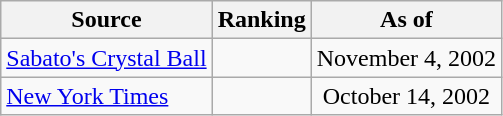<table class="wikitable" style="text-align:center">
<tr>
<th>Source</th>
<th>Ranking</th>
<th>As of</th>
</tr>
<tr>
<td align=left><a href='#'>Sabato's Crystal Ball</a></td>
<td></td>
<td>November 4, 2002</td>
</tr>
<tr>
<td align=left><a href='#'>New York Times</a></td>
<td></td>
<td>October 14, 2002</td>
</tr>
</table>
